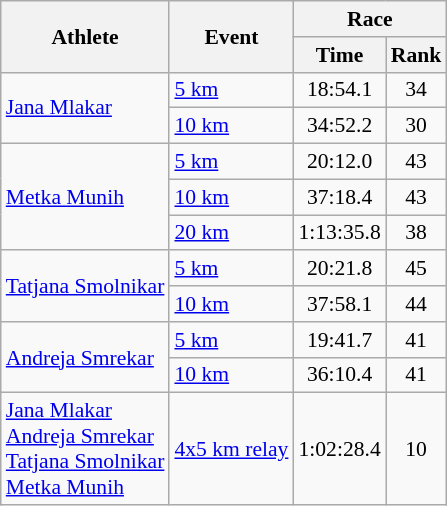<table class="wikitable" style="font-size:90%">
<tr>
<th rowspan="2">Athlete</th>
<th rowspan="2">Event</th>
<th colspan="2">Race</th>
</tr>
<tr>
<th>Time</th>
<th>Rank</th>
</tr>
<tr align="center">
<td align="left" rowspan=2><a href='#'>Jana Mlakar</a></td>
<td align="left"><a href='#'>5 km</a></td>
<td>18:54.1</td>
<td>34</td>
</tr>
<tr align="center">
<td align="left"><a href='#'>10 km</a></td>
<td>34:52.2</td>
<td>30</td>
</tr>
<tr align="center">
<td align="left" rowspan=3><a href='#'>Metka Munih</a></td>
<td align="left"><a href='#'>5 km</a></td>
<td>20:12.0</td>
<td>43</td>
</tr>
<tr align="center">
<td align="left"><a href='#'>10 km</a></td>
<td>37:18.4</td>
<td>43</td>
</tr>
<tr align="center">
<td align="left"><a href='#'>20 km</a></td>
<td>1:13:35.8</td>
<td>38</td>
</tr>
<tr align="center">
<td align="left" rowspan=2><a href='#'>Tatjana Smolnikar</a></td>
<td align="left"><a href='#'>5 km</a></td>
<td>20:21.8</td>
<td>45</td>
</tr>
<tr align="center">
<td align="left"><a href='#'>10 km</a></td>
<td>37:58.1</td>
<td>44</td>
</tr>
<tr align="center">
<td align="left" rowspan=2><a href='#'>Andreja Smrekar</a></td>
<td align="left"><a href='#'>5 km</a></td>
<td>19:41.7</td>
<td>41</td>
</tr>
<tr align="center">
<td align="left"><a href='#'>10 km</a></td>
<td>36:10.4</td>
<td>41</td>
</tr>
<tr align="center">
<td align="left"><a href='#'>Jana Mlakar</a> <br> <a href='#'>Andreja Smrekar</a> <br> <a href='#'>Tatjana Smolnikar</a> <br> <a href='#'>Metka Munih</a></td>
<td align="left"><a href='#'>4x5 km relay</a></td>
<td>1:02:28.4</td>
<td>10</td>
</tr>
</table>
